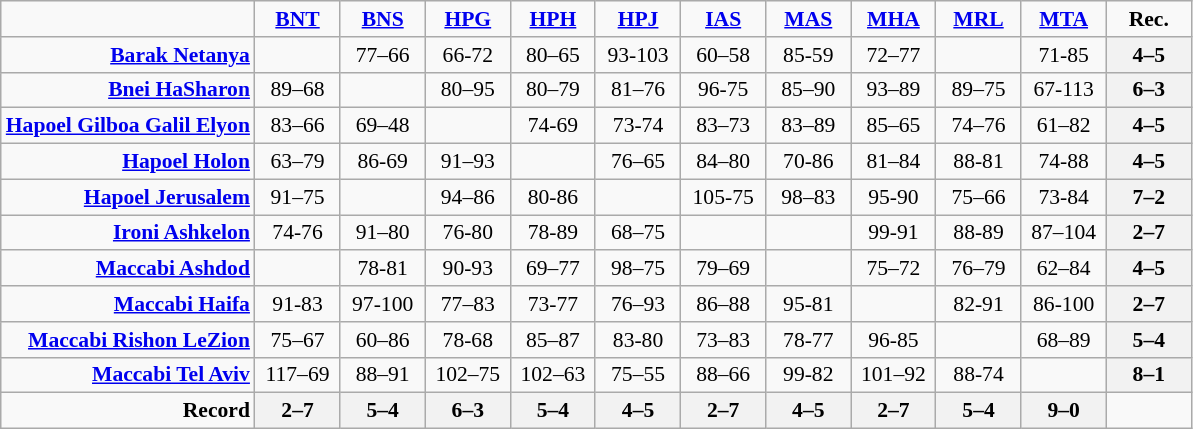<table style="font-size: 90%; text-align: center" class="wikitable">
<tr>
<td></td>
<td width=50><strong><a href='#'>BNT</a></strong></td>
<td width=50><strong><a href='#'>BNS</a></strong></td>
<td width=50><strong><a href='#'>HPG</a></strong></td>
<td width=50><strong><a href='#'>HPH</a></strong></td>
<td width=50><strong><a href='#'>HPJ</a></strong></td>
<td width=50><strong><a href='#'>IAS</a></strong></td>
<td width=50><strong><a href='#'>MAS</a></strong></td>
<td width=50><strong><a href='#'>MHA</a></strong></td>
<td width=50><strong><a href='#'>MRL</a></strong></td>
<td width=50><strong><a href='#'>MTA</a></strong></td>
<td width=50><strong>Rec.</strong></td>
</tr>
<tr>
<td align=right><strong><a href='#'>Barak Netanya</a></strong></td>
<td></td>
<td>77–66</td>
<td>66-72</td>
<td>80–65</td>
<td>93-103</td>
<td>60–58</td>
<td>85-59</td>
<td>72–77</td>
<td></td>
<td>71-85</td>
<th>4–5</th>
</tr>
<tr>
<td align=right><strong><a href='#'>Bnei HaSharon</a></strong></td>
<td>89–68</td>
<td></td>
<td>80–95</td>
<td>80–79</td>
<td>81–76</td>
<td>96-75</td>
<td>85–90</td>
<td>93–89</td>
<td>89–75</td>
<td>67-113</td>
<th>6–3</th>
</tr>
<tr>
<td align=right><strong><a href='#'>Hapoel Gilboa Galil Elyon</a></strong></td>
<td>83–66</td>
<td>69–48</td>
<td></td>
<td>74-69</td>
<td>73-74</td>
<td>83–73</td>
<td>83–89</td>
<td>85–65</td>
<td>74–76</td>
<td>61–82</td>
<th>4–5</th>
</tr>
<tr>
<td align=right><strong><a href='#'>Hapoel Holon</a></strong></td>
<td>63–79</td>
<td>86-69</td>
<td>91–93</td>
<td></td>
<td>76–65</td>
<td>84–80</td>
<td>70-86</td>
<td>81–84</td>
<td>88-81</td>
<td>74-88</td>
<th>4–5</th>
</tr>
<tr>
<td align=right><strong><a href='#'>Hapoel Jerusalem</a></strong></td>
<td>91–75</td>
<td></td>
<td>94–86</td>
<td>80-86</td>
<td></td>
<td>105-75</td>
<td>98–83</td>
<td>95-90</td>
<td>75–66</td>
<td>73-84</td>
<th>7–2</th>
</tr>
<tr>
<td align=right><strong><a href='#'>Ironi Ashkelon</a></strong></td>
<td>74-76</td>
<td>91–80</td>
<td>76-80</td>
<td>78-89</td>
<td>68–75</td>
<td></td>
<td></td>
<td>99-91</td>
<td>88-89</td>
<td>87–104</td>
<th>2–7</th>
</tr>
<tr>
<td align=right><strong><a href='#'>Maccabi Ashdod</a></strong></td>
<td></td>
<td>78-81</td>
<td>90-93</td>
<td>69–77</td>
<td>98–75</td>
<td>79–69</td>
<td></td>
<td>75–72</td>
<td>76–79</td>
<td>62–84</td>
<th>4–5</th>
</tr>
<tr>
<td align=right><strong><a href='#'>Maccabi Haifa</a></strong></td>
<td>91-83</td>
<td>97-100</td>
<td>77–83</td>
<td>73-77</td>
<td>76–93</td>
<td>86–88</td>
<td>95-81</td>
<td></td>
<td>82-91</td>
<td>86-100</td>
<th>2–7</th>
</tr>
<tr>
<td align=right><strong><a href='#'>Maccabi Rishon LeZion</a></strong></td>
<td>75–67</td>
<td>60–86</td>
<td>78-68</td>
<td>85–87</td>
<td>83-80</td>
<td>73–83</td>
<td>78-77</td>
<td>96-85</td>
<td></td>
<td>68–89</td>
<th>5–4</th>
</tr>
<tr>
<td align=right><strong><a href='#'>Maccabi Tel Aviv</a></strong></td>
<td>117–69</td>
<td>88–91</td>
<td>102–75</td>
<td>102–63</td>
<td>75–55</td>
<td>88–66</td>
<td>99-82</td>
<td>101–92</td>
<td>88-74</td>
<td></td>
<th>8–1</th>
</tr>
<tr>
<td align=right><strong>Record</strong></td>
<th>2–7</th>
<th>5–4</th>
<th>6–3</th>
<th>5–4</th>
<th>4–5</th>
<th>2–7</th>
<th>4–5</th>
<th>2–7</th>
<th>5–4</th>
<th>9–0</th>
<td></td>
</tr>
</table>
